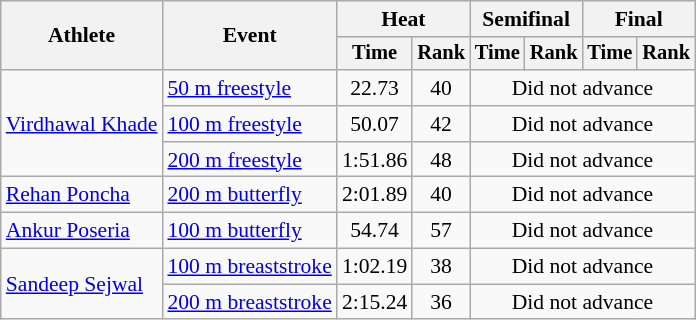<table class="wikitable"  style="font-size:90%">
<tr>
<th rowspan="2">Athlete</th>
<th rowspan="2">Event</th>
<th colspan="2">Heat</th>
<th colspan="2">Semifinal</th>
<th colspan="2">Final</th>
</tr>
<tr style="font-size:95%">
<th>Time</th>
<th>Rank</th>
<th>Time</th>
<th>Rank</th>
<th>Time</th>
<th>Rank</th>
</tr>
<tr align=center>
<td align=left rowspan=3><a href='#'>Virdhawal Khade</a></td>
<td align=left><a href='#'>50 m freestyle</a></td>
<td>22.73</td>
<td>40</td>
<td colspan=4>Did not advance</td>
</tr>
<tr align=center>
<td align=left><a href='#'>100 m freestyle</a></td>
<td>50.07</td>
<td>42</td>
<td colspan=4>Did not advance</td>
</tr>
<tr align=center>
<td align=left><a href='#'>200 m freestyle</a></td>
<td>1:51.86</td>
<td>48</td>
<td colspan=4>Did not advance</td>
</tr>
<tr align=center>
<td align=left><a href='#'>Rehan Poncha</a></td>
<td align=left><a href='#'>200 m butterfly</a></td>
<td>2:01.89</td>
<td>40</td>
<td colspan=4>Did not advance</td>
</tr>
<tr align=center>
<td align=left><a href='#'>Ankur Poseria</a></td>
<td align=left><a href='#'>100 m butterfly</a></td>
<td>54.74</td>
<td>57</td>
<td colspan=4>Did not advance</td>
</tr>
<tr align=center>
<td align=left rowspan=2><a href='#'>Sandeep Sejwal</a></td>
<td align=left><a href='#'>100 m breaststroke</a></td>
<td>1:02.19</td>
<td>38</td>
<td colspan=4>Did not advance</td>
</tr>
<tr align=center>
<td align=left><a href='#'>200 m breaststroke</a></td>
<td>2:15.24</td>
<td>36</td>
<td colspan=4>Did not advance</td>
</tr>
</table>
